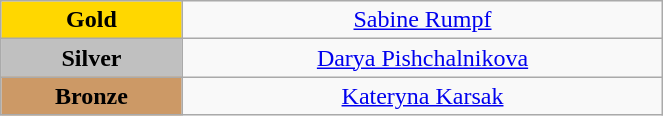<table class="wikitable" style="text-align:center; " width="35%">
<tr>
<td bgcolor="gold"><strong>Gold</strong></td>
<td><a href='#'>Sabine Rumpf</a><br>  <small><em></em></small></td>
</tr>
<tr>
<td bgcolor="silver"><strong>Silver</strong></td>
<td><a href='#'>Darya Pishchalnikova</a><br>  <small><em></em></small></td>
</tr>
<tr>
<td bgcolor="CC9966"><strong>Bronze</strong></td>
<td><a href='#'>Kateryna Karsak</a><br>  <small><em></em></small></td>
</tr>
</table>
